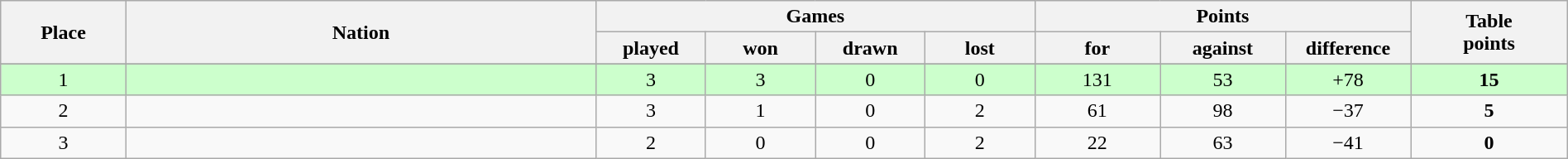<table class="wikitable" width="100%">
<tr>
<th rowspan=2 width="8%">Place</th>
<th rowspan=2 width="30%">Nation</th>
<th colspan=4 width="28%">Games</th>
<th colspan=3 width="24%">Points</th>
<th rowspan=2 width="10%">Table<br>points</th>
</tr>
<tr>
<th width="7%">played</th>
<th width="7%">won</th>
<th width="7%">drawn</th>
<th width="7%">lost</th>
<th width="8%">for</th>
<th width="8%">against</th>
<th width="8%">difference</th>
</tr>
<tr>
</tr>
<tr align=center bgcolor="#ccffcc">
<td>1</td>
<td align=left></td>
<td>3</td>
<td>3</td>
<td>0</td>
<td>0</td>
<td>131</td>
<td>53</td>
<td>+78</td>
<td><strong>15</strong></td>
</tr>
<tr align=center>
<td>2</td>
<td align=left></td>
<td>3</td>
<td>1</td>
<td>0</td>
<td>2</td>
<td>61</td>
<td>98</td>
<td>−37</td>
<td><strong>5</strong></td>
</tr>
<tr align=center>
<td>3</td>
<td align=left></td>
<td>2</td>
<td>0</td>
<td>0</td>
<td>2</td>
<td>22</td>
<td>63</td>
<td>−41</td>
<td><strong>0</strong></td>
</tr>
</table>
